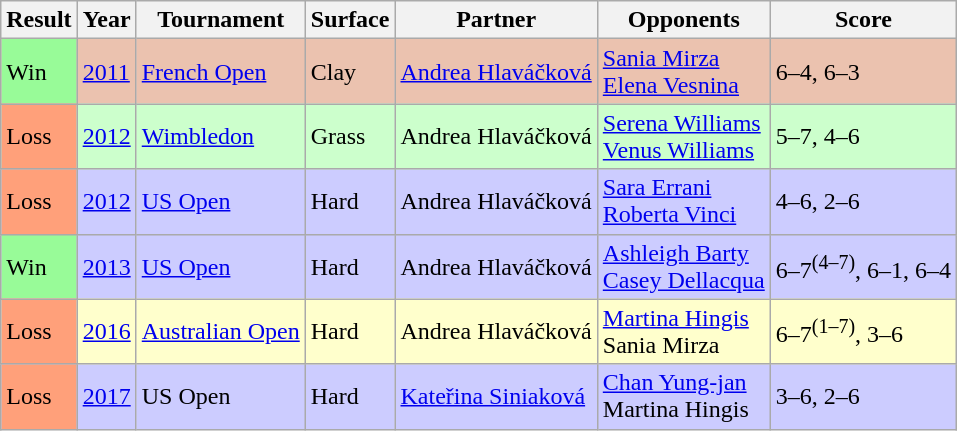<table class="sortable wikitable">
<tr>
<th>Result</th>
<th>Year</th>
<th>Tournament</th>
<th>Surface</th>
<th>Partner</th>
<th>Opponents</th>
<th class="unsortable">Score</th>
</tr>
<tr bgcolor=EBC2AF>
<td bgcolor=98fb98>Win</td>
<td><a href='#'>2011</a></td>
<td><a href='#'>French Open</a></td>
<td>Clay</td>
<td> <a href='#'>Andrea Hlaváčková</a></td>
<td> <a href='#'>Sania Mirza</a> <br>  <a href='#'>Elena Vesnina</a></td>
<td>6–4, 6–3</td>
</tr>
<tr bgcolor=CCFFCC>
<td bgcolor=ffa07a>Loss</td>
<td><a href='#'>2012</a></td>
<td><a href='#'>Wimbledon</a></td>
<td>Grass</td>
<td> Andrea Hlaváčková</td>
<td> <a href='#'>Serena Williams</a> <br>  <a href='#'>Venus Williams</a></td>
<td>5–7, 4–6</td>
</tr>
<tr bgcolor=CCCCFF>
<td bgcolor=ffa07a>Loss</td>
<td><a href='#'>2012</a></td>
<td><a href='#'>US Open</a></td>
<td>Hard</td>
<td> Andrea Hlaváčková</td>
<td> <a href='#'>Sara Errani</a> <br>  <a href='#'>Roberta Vinci</a></td>
<td>4–6, 2–6</td>
</tr>
<tr bgcolor="CCCCFF">
<td bgcolor=98fb98>Win</td>
<td><a href='#'>2013</a></td>
<td><a href='#'>US Open</a></td>
<td>Hard</td>
<td> Andrea Hlaváčková</td>
<td> <a href='#'>Ashleigh Barty</a> <br>  <a href='#'>Casey Dellacqua</a></td>
<td>6–7<sup>(4–7)</sup>, 6–1, 6–4</td>
</tr>
<tr style="background:#ffc;">
<td bgcolor=ffa07a>Loss</td>
<td><a href='#'>2016</a></td>
<td><a href='#'>Australian Open</a></td>
<td>Hard</td>
<td> Andrea Hlaváčková</td>
<td> <a href='#'>Martina Hingis</a> <br>  Sania Mirza</td>
<td>6–7<sup>(1–7)</sup>, 3–6</td>
</tr>
<tr bgcolor=CCCCFF>
<td bgcolor=FFA07A>Loss</td>
<td><a href='#'>2017</a></td>
<td>US Open</td>
<td>Hard</td>
<td> <a href='#'>Kateřina Siniaková</a></td>
<td> <a href='#'>Chan Yung-jan</a> <br>  Martina Hingis</td>
<td>3–6, 2–6</td>
</tr>
</table>
